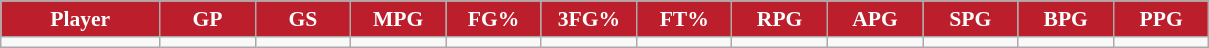<table class="wikitable sortable" style="font-size: 90%">
<tr>
<th style="background:#BC1E2C; color:#FFFFFF" width="10%">Player</th>
<th style="background:#BC1E2C; color:#FFFFFF" width="6%">GP</th>
<th style="background:#BC1E2C; color:#FFFFFF" width="6%">GS</th>
<th style="background:#BC1E2C; color:#FFFFFF" width="6%">MPG</th>
<th style="background:#BC1E2C; color:#FFFFFF" width="6%">FG%</th>
<th style="background:#BC1E2C; color:#FFFFFF" width="6%">3FG%</th>
<th style="background:#BC1E2C; color:#FFFFFF" width="6%">FT%</th>
<th style="background:#BC1E2C; color:#FFFFFF" width="6%">RPG</th>
<th style="background:#BC1E2C; color:#FFFFFF" width="6%">APG</th>
<th style="background:#BC1E2C; color:#FFFFFF" width="6%">SPG</th>
<th style="background:#BC1E2C; color:#FFFFFF" width="6%">BPG</th>
<th style="background:#BC1E2C; color:#FFFFFF" width="6%">PPG</th>
</tr>
<tr>
<td></td>
<td></td>
<td></td>
<td></td>
<td></td>
<td></td>
<td></td>
<td></td>
<td></td>
<td></td>
<td></td>
<td></td>
</tr>
</table>
